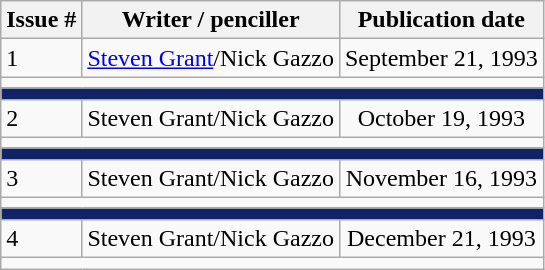<table class="wikitable">
<tr>
<th>Issue #</th>
<th>Writer / penciller</th>
<th>Publication date</th>
</tr>
<tr>
<td>1</td>
<td align="center"><a href='#'>Steven Grant</a>/Nick Gazzo</td>
<td align="center">September 21, 1993</td>
</tr>
<tr>
<td colspan="6"></td>
</tr>
<tr>
<td colspan="6" bgcolor="#112266"></td>
</tr>
<tr>
<td>2</td>
<td align="center">Steven Grant/Nick Gazzo</td>
<td align="center">October 19, 1993</td>
</tr>
<tr>
<td colspan="6"></td>
</tr>
<tr>
<td colspan="6" bgcolor="#112266"></td>
</tr>
<tr>
<td>3</td>
<td align="center">Steven Grant/Nick Gazzo</td>
<td align="center">November 16, 1993</td>
</tr>
<tr>
<td colspan="6"></td>
</tr>
<tr>
<td colspan="6" bgcolor="#112266"></td>
</tr>
<tr>
<td>4</td>
<td align="center">Steven Grant/Nick Gazzo</td>
<td align="center">December 21, 1993</td>
</tr>
<tr>
<td colspan="6"></td>
</tr>
</table>
